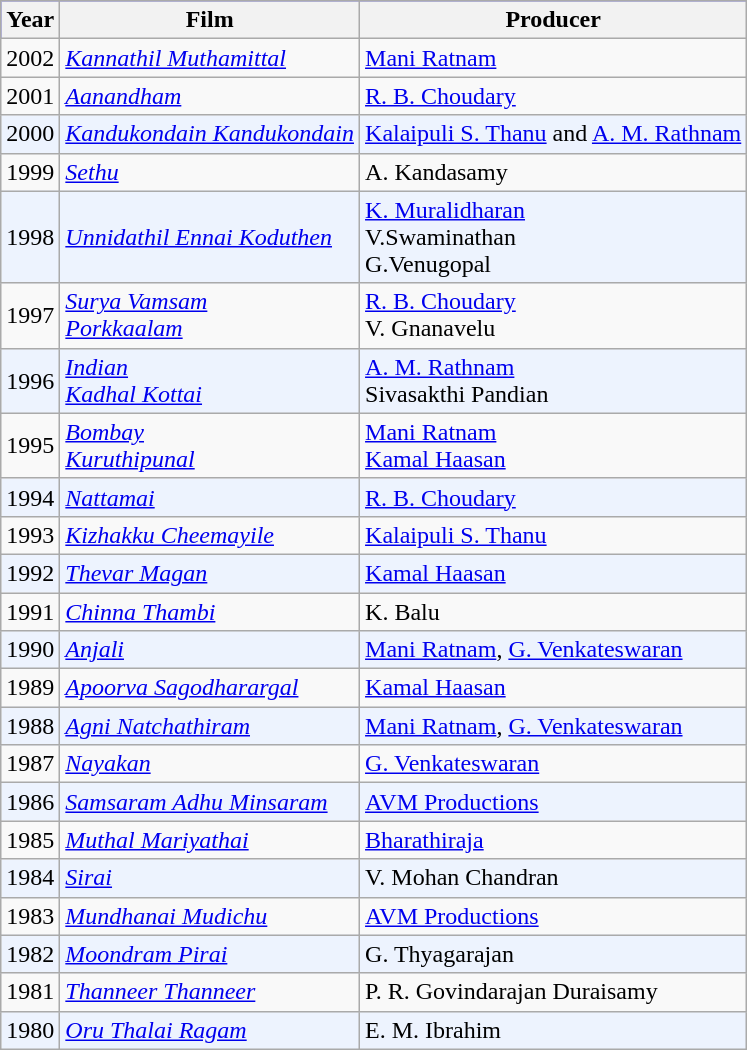<table class="wikitable">
<tr style="background:blue;">
<th>Year</th>
<th>Film</th>
<th>Producer</th>
</tr>
<tr>
<td>2002</td>
<td><em><a href='#'>Kannathil Muthamittal</a></em></td>
<td><a href='#'>Mani Ratnam</a></td>
</tr>
<tr>
<td>2001</td>
<td><em><a href='#'>Aanandham</a></em></td>
<td><a href='#'>R. B. Choudary</a></td>
</tr>
<tr bgcolor=#edf3fe>
<td>2000</td>
<td><em><a href='#'>Kandukondain Kandukondain</a></em></td>
<td><a href='#'>Kalaipuli S. Thanu</a> and <a href='#'>A. M. Rathnam</a></td>
</tr>
<tr>
<td>1999</td>
<td><em><a href='#'>Sethu</a></em></td>
<td>A. Kandasamy</td>
</tr>
<tr bgcolor=#edf3fe>
<td>1998</td>
<td><em><a href='#'>Unnidathil Ennai Koduthen</a></em></td>
<td><a href='#'>K. Muralidharan</a><br>V.Swaminathan<br>G.Venugopal</td>
</tr>
<tr>
<td>1997</td>
<td><em><a href='#'>Surya Vamsam</a></em><br><em><a href='#'>Porkkaalam</a></em></td>
<td><a href='#'>R. B. Choudary</a><br>V. Gnanavelu</td>
</tr>
<tr bgcolor=#edf3fe>
<td>1996</td>
<td><em><a href='#'>Indian</a></em><br><em><a href='#'>Kadhal Kottai</a></em></td>
<td><a href='#'>A. M. Rathnam</a><br>Sivasakthi Pandian</td>
</tr>
<tr>
<td>1995</td>
<td><em><a href='#'>Bombay</a></em><br><em><a href='#'>Kuruthipunal</a></em></td>
<td><a href='#'>Mani Ratnam</a><br><a href='#'>Kamal Haasan</a></td>
</tr>
<tr bgcolor=#edf3fe>
<td>1994</td>
<td><em><a href='#'>Nattamai</a></em></td>
<td><a href='#'>R. B. Choudary</a></td>
</tr>
<tr>
<td>1993</td>
<td><em><a href='#'>Kizhakku Cheemayile</a></em></td>
<td><a href='#'>Kalaipuli S. Thanu</a></td>
</tr>
<tr bgcolor=#edf3fe>
<td>1992</td>
<td><em><a href='#'>Thevar Magan</a></em></td>
<td><a href='#'>Kamal Haasan</a></td>
</tr>
<tr>
<td>1991</td>
<td><em><a href='#'>Chinna Thambi</a></em></td>
<td>K. Balu</td>
</tr>
<tr bgcolor=#edf3fe>
<td>1990</td>
<td><em><a href='#'>Anjali</a></em></td>
<td><a href='#'>Mani Ratnam</a>, <a href='#'>G. Venkateswaran</a></td>
</tr>
<tr>
<td>1989</td>
<td><em><a href='#'>Apoorva Sagodharargal</a></em></td>
<td><a href='#'>Kamal Haasan</a></td>
</tr>
<tr bgcolor=#edf3fe>
<td>1988</td>
<td><em><a href='#'>Agni Natchathiram</a></em></td>
<td><a href='#'>Mani Ratnam</a>, <a href='#'>G. Venkateswaran</a></td>
</tr>
<tr>
<td>1987</td>
<td><em><a href='#'>Nayakan</a></em></td>
<td><a href='#'>G. Venkateswaran</a></td>
</tr>
<tr bgcolor=#edf3fe>
<td>1986</td>
<td><em><a href='#'>Samsaram Adhu Minsaram</a></em></td>
<td><a href='#'>AVM Productions</a></td>
</tr>
<tr>
<td>1985</td>
<td><em><a href='#'>Muthal Mariyathai</a></em></td>
<td><a href='#'>Bharathiraja</a></td>
</tr>
<tr bgcolor=#edf3fe>
<td>1984</td>
<td><em><a href='#'>Sirai</a></em></td>
<td>V. Mohan Chandran</td>
</tr>
<tr>
<td>1983</td>
<td><em><a href='#'>Mundhanai Mudichu</a></em></td>
<td><a href='#'>AVM Productions</a></td>
</tr>
<tr bgcolor=#edf3fe>
<td>1982</td>
<td><em><a href='#'>Moondram Pirai</a></em></td>
<td>G. Thyagarajan</td>
</tr>
<tr>
<td>1981</td>
<td><em><a href='#'>Thanneer Thanneer</a></em></td>
<td>P. R. Govindarajan Duraisamy</td>
</tr>
<tr bgcolor=#edf3fe>
<td>1980</td>
<td><em><a href='#'>Oru Thalai Ragam</a></em></td>
<td>E. M. Ibrahim</td>
</tr>
</table>
